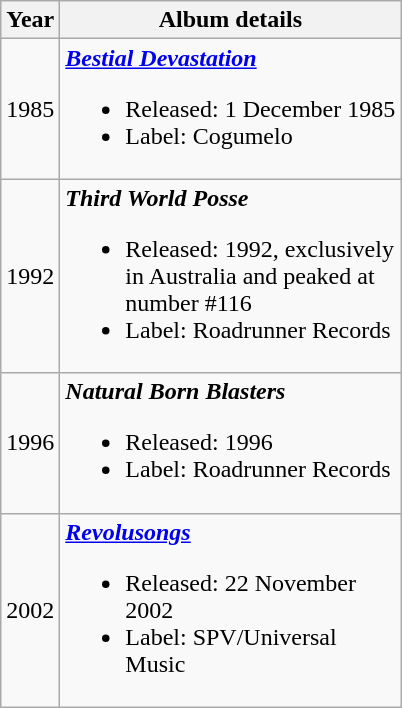<table class ="wikitable">
<tr>
<th>Year</th>
<th style="width:220px;">Album details</th>
</tr>
<tr>
<td>1985</td>
<td><strong><em><a href='#'>Bestial Devastation</a></em></strong><br><ul><li>Released: 1 December 1985</li><li>Label: Cogumelo</li></ul></td>
</tr>
<tr>
<td>1992</td>
<td><strong><em>Third World Posse</em></strong><br><ul><li>Released: 1992, exclusively<br>in Australia and peaked at number #116</li><li>Label: Roadrunner Records</li></ul></td>
</tr>
<tr>
<td>1996</td>
<td><strong><em>Natural Born Blasters</em></strong><br><ul><li>Released: 1996</li><li>Label: Roadrunner Records</li></ul></td>
</tr>
<tr>
<td>2002</td>
<td><strong><em><a href='#'>Revolusongs</a></em></strong><br><ul><li>Released: 22 November 2002</li><li>Label: SPV/Universal Music</li></ul></td>
</tr>
</table>
